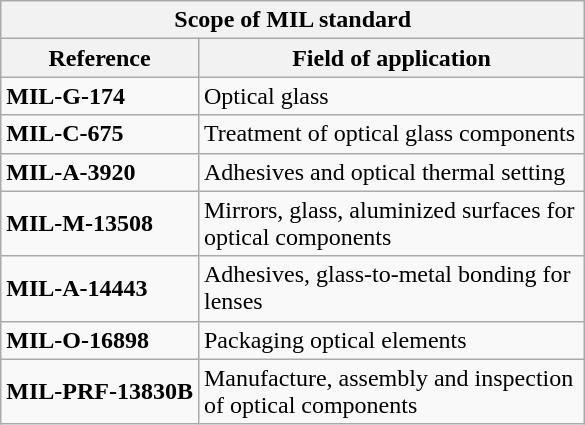<table class="wikitable mw-collapsible mw-collapsed gauche alternance">
<tr>
<th colspan="2"><strong>Scope of MIL standard</strong></th>
</tr>
<tr>
<th align="center" scope="col">Reference</th>
<th align="center" scope="col">Field of application</th>
</tr>
<tr>
<td><strong>MIL-G-174</strong></td>
<td width="250px">Optical glass</td>
</tr>
<tr>
<td><strong>MIL-C-675</strong></td>
<td width="250px">Treatment of optical glass components</td>
</tr>
<tr>
<td><strong>MIL-A-3920</strong></td>
<td width="250px">Adhesives and optical thermal setting</td>
</tr>
<tr>
<td><strong>MIL-M-13508</strong></td>
<td width="250px">Mirrors, glass, aluminized surfaces for optical components</td>
</tr>
<tr>
<td><strong>MIL-A-14443</strong></td>
<td width="250px">Adhesives, glass-to-metal bonding for lenses</td>
</tr>
<tr>
<td><strong>MIL-O-16898</strong></td>
<td width="250px">Packaging optical elements</td>
</tr>
<tr>
<td><strong>MIL-PRF-13830B</strong></td>
<td width="250px">Manufacture, assembly and inspection of optical components</td>
</tr>
</table>
